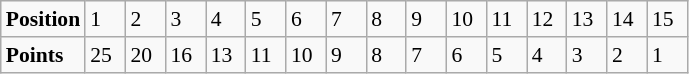<table class="wikitable" style="font-size: 90%;">
<tr>
<td><strong>Position</strong></td>
<td width=20>1</td>
<td width=20>2</td>
<td width=20>3</td>
<td width=20>4</td>
<td width=20>5</td>
<td width=20>6</td>
<td width=20>7</td>
<td width=20>8</td>
<td width=20>9</td>
<td width=20>10</td>
<td width=20>11</td>
<td width=20>12</td>
<td width=20>13</td>
<td width=20>14</td>
<td width=20>15</td>
</tr>
<tr>
<td><strong>Points</strong></td>
<td>25</td>
<td>20</td>
<td>16</td>
<td>13</td>
<td>11</td>
<td>10</td>
<td>9</td>
<td>8</td>
<td>7</td>
<td>6</td>
<td>5</td>
<td>4</td>
<td>3</td>
<td>2</td>
<td>1</td>
</tr>
</table>
